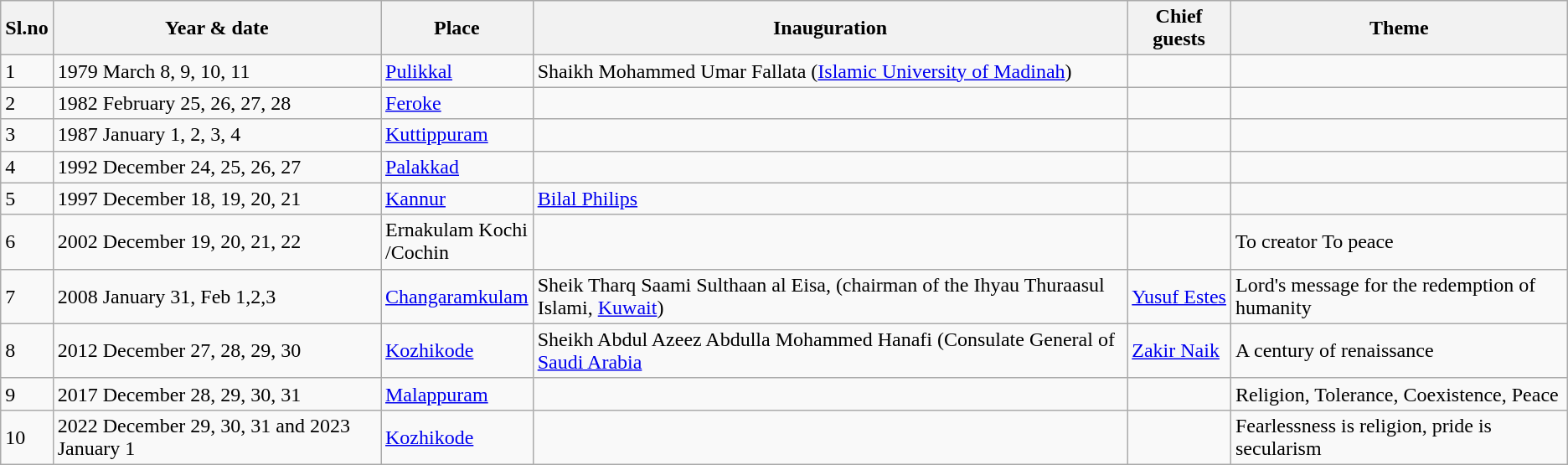<table class="wikitable">
<tr>
<th>Sl.no</th>
<th>Year & date</th>
<th>Place</th>
<th>Inauguration</th>
<th>Chief guests</th>
<th>Theme</th>
</tr>
<tr>
<td>1</td>
<td>1979 March 8, 9, 10, 11</td>
<td><a href='#'>Pulikkal</a></td>
<td>Shaikh Mohammed Umar Fallata (<a href='#'>Islamic University of Madinah</a>)</td>
<td></td>
<td></td>
</tr>
<tr>
<td>2</td>
<td>1982 February 25, 26, 27, 28</td>
<td><a href='#'>Feroke</a></td>
<td></td>
<td></td>
<td></td>
</tr>
<tr>
<td>3</td>
<td>1987 January 1, 2, 3, 4</td>
<td><a href='#'>Kuttippuram</a></td>
<td></td>
<td></td>
<td></td>
</tr>
<tr>
<td>4</td>
<td>1992 December 24, 25, 26, 27</td>
<td><a href='#'>Palakkad</a></td>
<td></td>
<td></td>
<td></td>
</tr>
<tr>
<td>5</td>
<td>1997 December 18, 19, 20, 21</td>
<td><a href='#'>Kannur</a></td>
<td><a href='#'>Bilal Philips</a></td>
<td></td>
<td></td>
</tr>
<tr>
<td>6</td>
<td>2002 December 19, 20, 21, 22</td>
<td>Ernakulam Kochi<br>/Cochin</td>
<td></td>
<td></td>
<td>To creator To peace</td>
</tr>
<tr>
<td>7</td>
<td>2008 January 31, Feb 1,2,3</td>
<td><a href='#'>Changaramkulam</a></td>
<td>Sheik Tharq Saami Sulthaan al Eisa, (chairman of the Ihyau Thuraasul Islami, <a href='#'>Kuwait</a>)</td>
<td><a href='#'>Yusuf Estes</a></td>
<td>Lord's message for the redemption of humanity</td>
</tr>
<tr>
<td>8</td>
<td>2012 December 27, 28, 29, 30</td>
<td><a href='#'>Kozhikode</a></td>
<td>Sheikh Abdul Azeez Abdulla Mohammed Hanafi (Consulate General of <a href='#'>Saudi Arabia</a></td>
<td><a href='#'>Zakir Naik</a></td>
<td>A century of renaissance</td>
</tr>
<tr>
<td>9</td>
<td>2017 December 28, 29, 30, 31</td>
<td><a href='#'>Malappuram</a></td>
<td></td>
<td></td>
<td>Religion, Tolerance, Coexistence, Peace</td>
</tr>
<tr>
<td>10</td>
<td>2022 December 29, 30, 31 and 2023 January 1</td>
<td><a href='#'>Kozhikode</a></td>
<td></td>
<td></td>
<td>Fearlessness is religion, pride is secularism</td>
</tr>
</table>
